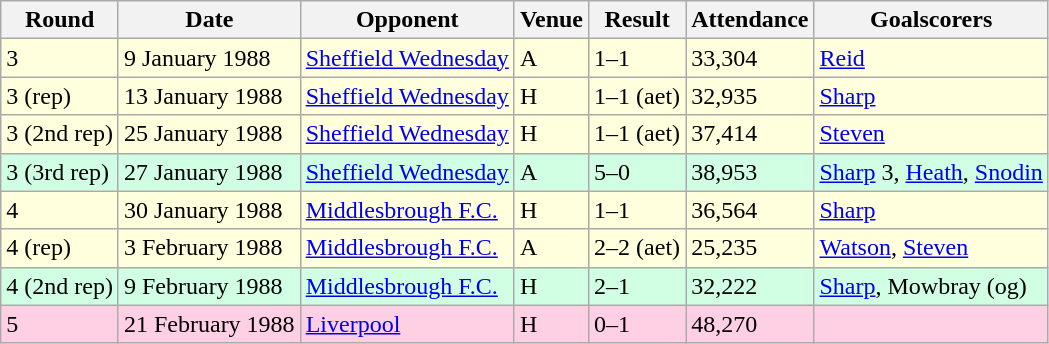<table class="wikitable">
<tr>
<th>Round</th>
<th>Date</th>
<th>Opponent</th>
<th>Venue</th>
<th>Result</th>
<th>Attendance</th>
<th>Goalscorers</th>
</tr>
<tr style="background-color: #ffffdd;">
<td>3</td>
<td>9 January 1988</td>
<td><a href='#'>Sheffield Wednesday</a></td>
<td>A</td>
<td>1–1</td>
<td>33,304</td>
<td><a href='#'>Reid</a></td>
</tr>
<tr style="background-color: #ffffdd;">
<td>3 (rep)</td>
<td>13 January 1988</td>
<td><a href='#'>Sheffield Wednesday</a></td>
<td>H</td>
<td>1–1 (aet)</td>
<td>32,935</td>
<td><a href='#'>Sharp</a></td>
</tr>
<tr style="background-color: #ffffdd;">
<td>3 (2nd rep)</td>
<td>25 January 1988</td>
<td><a href='#'>Sheffield Wednesday</a></td>
<td>H</td>
<td>1–1 (aet)</td>
<td>37,414</td>
<td><a href='#'>Steven</a></td>
</tr>
<tr style="background-color: #d0ffe3;">
<td>3 (3rd rep)</td>
<td>27 January 1988</td>
<td><a href='#'>Sheffield Wednesday</a></td>
<td>A</td>
<td>5–0</td>
<td>38,953</td>
<td><a href='#'>Sharp</a> 3, <a href='#'>Heath</a>, <a href='#'>Snodin</a></td>
</tr>
<tr style="background-color: #ffffdd;">
<td>4</td>
<td>30 January 1988</td>
<td><a href='#'>Middlesbrough F.C.</a></td>
<td>H</td>
<td>1–1</td>
<td>36,564</td>
<td><a href='#'>Sharp</a></td>
</tr>
<tr style="background-color: #ffffdd;">
<td>4 (rep)</td>
<td>3 February 1988</td>
<td><a href='#'>Middlesbrough F.C.</a></td>
<td>A</td>
<td>2–2 (aet)</td>
<td>25,235</td>
<td><a href='#'>Watson</a>, <a href='#'>Steven</a></td>
</tr>
<tr style="background-color: #d0ffe3;">
<td>4 (2nd rep)</td>
<td>9 February 1988</td>
<td><a href='#'>Middlesbrough F.C.</a></td>
<td>H</td>
<td>2–1</td>
<td>32,222</td>
<td><a href='#'>Sharp</a>, Mowbray (og)</td>
</tr>
<tr style="background-color: #ffd0e3;">
<td>5</td>
<td>21 February 1988</td>
<td><a href='#'>Liverpool</a></td>
<td>H</td>
<td>0–1</td>
<td>48,270</td>
<td></td>
</tr>
</table>
